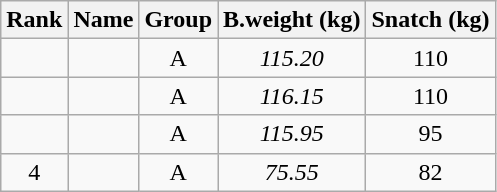<table class="wikitable sortable" style="text-align:center;">
<tr>
<th>Rank</th>
<th>Name</th>
<th>Group</th>
<th>B.weight (kg)</th>
<th>Snatch (kg)</th>
</tr>
<tr>
<td></td>
<td align=left></td>
<td>A</td>
<td><em>115.20</em></td>
<td>110</td>
</tr>
<tr>
<td></td>
<td align=left></td>
<td>A</td>
<td><em>116.15</em></td>
<td>110</td>
</tr>
<tr>
<td></td>
<td align=left></td>
<td>A</td>
<td><em>115.95</em></td>
<td>95</td>
</tr>
<tr>
<td>4</td>
<td align=left></td>
<td>A</td>
<td><em>75.55</em></td>
<td>82</td>
</tr>
</table>
